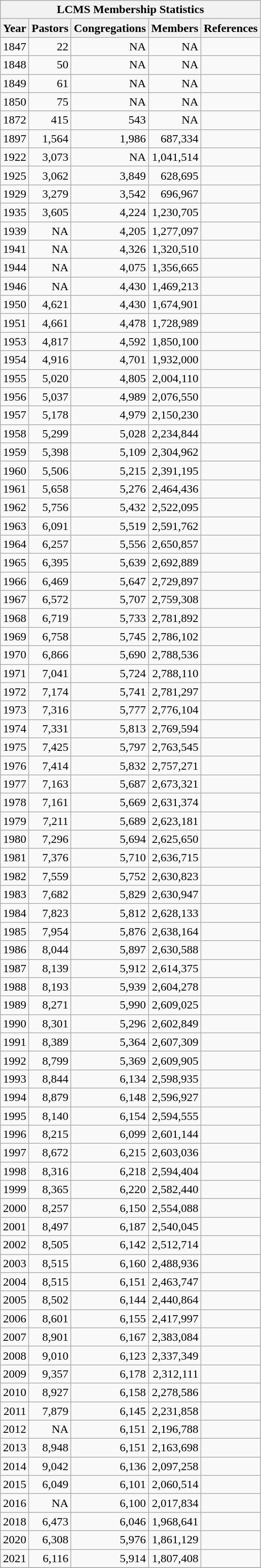<table class="wikitable mw-collapsible mw-collapsed collapsible collapsed" border="1" style="text-align: right;">
<tr style="text-align:center; background:#d8edff;">
<th colspan="5">LCMS Membership Statistics</th>
</tr>
<tr>
<th>Year</th>
<th>Pastors</th>
<th>Congregations</th>
<th>Members</th>
<th>References</th>
</tr>
<tr>
<td>1847</td>
<td>22</td>
<td>NA</td>
<td>NA</td>
<td></td>
</tr>
<tr>
<td>1848</td>
<td>50</td>
<td>NA</td>
<td>NA</td>
<td></td>
</tr>
<tr>
<td>1849</td>
<td>61</td>
<td>NA</td>
<td>NA</td>
<td></td>
</tr>
<tr>
<td>1850</td>
<td>75</td>
<td>NA</td>
<td>NA</td>
<td></td>
</tr>
<tr>
<td>1872</td>
<td>415</td>
<td>543</td>
<td>NA</td>
<td></td>
</tr>
<tr>
<td>1897</td>
<td>1,564</td>
<td>1,986</td>
<td>687,334</td>
<td></td>
</tr>
<tr>
<td>1922</td>
<td>3,073</td>
<td>NA</td>
<td>1,041,514</td>
<td></td>
</tr>
<tr>
<td>1925</td>
<td>3,062</td>
<td>3,849</td>
<td>628,695</td>
<td></td>
</tr>
<tr>
<td>1929</td>
<td>3,279</td>
<td>3,542</td>
<td>696,967</td>
<td></td>
</tr>
<tr>
<td>1935</td>
<td>3,605</td>
<td>4,224</td>
<td>1,230,705</td>
<td></td>
</tr>
<tr>
<td>1939</td>
<td>NA</td>
<td>4,205</td>
<td>1,277,097</td>
<td></td>
</tr>
<tr>
<td>1941</td>
<td>NA</td>
<td>4,326</td>
<td>1,320,510</td>
<td></td>
</tr>
<tr>
<td>1944</td>
<td>NA</td>
<td>4,075</td>
<td>1,356,665</td>
<td></td>
</tr>
<tr>
<td>1946</td>
<td>NA</td>
<td>4,430</td>
<td>1,469,213</td>
<td></td>
</tr>
<tr>
<td>1950</td>
<td>4,621</td>
<td>4,430</td>
<td>1,674,901</td>
<td></td>
</tr>
<tr>
<td>1951</td>
<td>4,661</td>
<td>4,478</td>
<td>1,728,989</td>
<td></td>
</tr>
<tr>
<td>1953</td>
<td>4,817</td>
<td>4,592</td>
<td>1,850,100</td>
<td></td>
</tr>
<tr>
<td>1954</td>
<td>4,916</td>
<td>4,701</td>
<td>1,932,000</td>
<td></td>
</tr>
<tr>
<td>1955</td>
<td>5,020</td>
<td>4,805</td>
<td>2,004,110</td>
<td></td>
</tr>
<tr>
<td>1956</td>
<td>5,037</td>
<td>4,989</td>
<td>2,076,550</td>
<td></td>
</tr>
<tr>
<td>1957</td>
<td>5,178</td>
<td>4,979</td>
<td>2,150,230</td>
<td></td>
</tr>
<tr>
<td>1958</td>
<td>5,299</td>
<td>5,028</td>
<td>2,234,844</td>
<td></td>
</tr>
<tr>
<td>1959</td>
<td>5,398</td>
<td>5,109</td>
<td>2,304,962</td>
<td></td>
</tr>
<tr>
<td>1960</td>
<td>5,506</td>
<td>5,215</td>
<td>2,391,195</td>
<td></td>
</tr>
<tr>
<td>1961</td>
<td>5,658</td>
<td>5,276</td>
<td>2,464,436</td>
<td></td>
</tr>
<tr>
<td>1962</td>
<td>5,756</td>
<td>5,432</td>
<td>2,522,095</td>
<td></td>
</tr>
<tr>
<td>1963</td>
<td>6,091</td>
<td>5,519</td>
<td>2,591,762</td>
<td></td>
</tr>
<tr>
<td>1964</td>
<td>6,257</td>
<td>5,556</td>
<td>2,650,857</td>
<td></td>
</tr>
<tr>
<td>1965</td>
<td>6,395</td>
<td>5,639</td>
<td>2,692,889</td>
<td></td>
</tr>
<tr>
<td>1966</td>
<td>6,469</td>
<td>5,647</td>
<td>2,729,897</td>
<td></td>
</tr>
<tr>
<td>1967</td>
<td>6,572</td>
<td>5,707</td>
<td>2,759,308</td>
<td></td>
</tr>
<tr>
<td>1968</td>
<td>6,719</td>
<td>5,733</td>
<td>2,781,892</td>
<td></td>
</tr>
<tr>
<td>1969</td>
<td>6,758</td>
<td>5,745</td>
<td>2,786,102</td>
<td></td>
</tr>
<tr>
<td>1970</td>
<td>6,866</td>
<td>5,690</td>
<td>2,788,536</td>
<td></td>
</tr>
<tr>
<td>1971</td>
<td>7,041</td>
<td>5,724</td>
<td>2,788,110</td>
<td></td>
</tr>
<tr>
<td>1972</td>
<td>7,174</td>
<td>5,741</td>
<td>2,781,297</td>
<td></td>
</tr>
<tr>
<td>1973</td>
<td>7,316</td>
<td>5,777</td>
<td>2,776,104</td>
<td></td>
</tr>
<tr>
<td>1974</td>
<td>7,331</td>
<td>5,813</td>
<td>2,769,594</td>
<td></td>
</tr>
<tr>
<td>1975</td>
<td>7,425</td>
<td>5,797</td>
<td>2,763,545</td>
<td></td>
</tr>
<tr>
<td>1976</td>
<td>7,414</td>
<td>5,832</td>
<td>2,757,271</td>
<td></td>
</tr>
<tr>
<td>1977</td>
<td>7,163</td>
<td>5,687</td>
<td>2,673,321</td>
<td></td>
</tr>
<tr>
<td>1978</td>
<td>7,161</td>
<td>5,669</td>
<td>2,631,374</td>
<td></td>
</tr>
<tr>
<td>1979</td>
<td>7,211</td>
<td>5,689</td>
<td>2,623,181</td>
<td></td>
</tr>
<tr>
<td>1980</td>
<td>7,296</td>
<td>5,694</td>
<td>2,625,650</td>
<td></td>
</tr>
<tr>
<td>1981</td>
<td>7,376</td>
<td>5,710</td>
<td>2,636,715</td>
<td></td>
</tr>
<tr>
<td>1982</td>
<td>7,559</td>
<td>5,752</td>
<td>2,630,823</td>
<td></td>
</tr>
<tr>
<td>1983</td>
<td>7,682</td>
<td>5,829</td>
<td>2,630,947</td>
<td></td>
</tr>
<tr>
<td>1984</td>
<td>7,823</td>
<td>5,812</td>
<td>2,628,133</td>
<td></td>
</tr>
<tr>
<td>1985</td>
<td>7,954</td>
<td>5,876</td>
<td>2,638,164</td>
<td></td>
</tr>
<tr>
<td>1986</td>
<td>8,044</td>
<td>5,897</td>
<td>2,630,588</td>
<td></td>
</tr>
<tr>
<td>1987</td>
<td>8,139</td>
<td>5,912</td>
<td>2,614,375</td>
<td></td>
</tr>
<tr>
<td>1988</td>
<td>8,193</td>
<td>5,939</td>
<td>2,604,278</td>
<td></td>
</tr>
<tr>
<td>1989</td>
<td>8,271</td>
<td>5,990</td>
<td>2,609,025</td>
<td></td>
</tr>
<tr>
<td>1990</td>
<td>8,301</td>
<td>5,296</td>
<td>2,602,849</td>
<td></td>
</tr>
<tr>
<td>1991</td>
<td>8,389</td>
<td>5,364</td>
<td>2,607,309</td>
<td></td>
</tr>
<tr>
<td>1992</td>
<td>8,799</td>
<td>5,369</td>
<td>2,609,905</td>
<td></td>
</tr>
<tr>
<td>1993</td>
<td>8,844</td>
<td>6,134</td>
<td>2,598,935</td>
<td></td>
</tr>
<tr>
<td>1994</td>
<td>8,879</td>
<td>6,148</td>
<td>2,596,927</td>
<td></td>
</tr>
<tr>
<td>1995</td>
<td>8,140</td>
<td>6,154</td>
<td>2,594,555</td>
<td></td>
</tr>
<tr>
<td>1996</td>
<td>8,215</td>
<td>6,099</td>
<td>2,601,144</td>
<td></td>
</tr>
<tr>
<td>1997</td>
<td>8,672</td>
<td>6,215</td>
<td>2,603,036</td>
<td></td>
</tr>
<tr>
<td>1998</td>
<td>8,316</td>
<td>6,218</td>
<td>2,594,404</td>
<td></td>
</tr>
<tr>
<td>1999</td>
<td>8,365</td>
<td>6,220</td>
<td>2,582,440</td>
<td></td>
</tr>
<tr>
<td>2000</td>
<td>8,257</td>
<td>6,150</td>
<td>2,554,088</td>
<td></td>
</tr>
<tr>
<td>2001</td>
<td>8,497</td>
<td>6,187</td>
<td>2,540,045</td>
<td></td>
</tr>
<tr>
<td>2002</td>
<td>8,505</td>
<td>6,142</td>
<td>2,512,714</td>
<td></td>
</tr>
<tr>
<td>2003</td>
<td>8,515</td>
<td>6,160</td>
<td>2,488,936</td>
<td></td>
</tr>
<tr>
<td>2004</td>
<td>8,515</td>
<td>6,151</td>
<td>2,463,747</td>
<td></td>
</tr>
<tr>
<td>2005</td>
<td>8,502</td>
<td>6,144</td>
<td>2,440,864</td>
<td></td>
</tr>
<tr>
<td>2006</td>
<td>8,601</td>
<td>6,155</td>
<td>2,417,997</td>
<td></td>
</tr>
<tr>
<td>2007</td>
<td>8,901</td>
<td>6,167</td>
<td>2,383,084</td>
<td></td>
</tr>
<tr>
<td>2008</td>
<td>9,010</td>
<td>6,123</td>
<td>2,337,349</td>
<td></td>
</tr>
<tr>
<td>2009</td>
<td>9,357</td>
<td>6,178</td>
<td>2,312,111</td>
<td></td>
</tr>
<tr>
<td>2010</td>
<td>8,927</td>
<td>6,158</td>
<td>2,278,586</td>
<td></td>
</tr>
<tr>
<td>2011</td>
<td>7,879</td>
<td>6,145</td>
<td>2,231,858</td>
<td></td>
</tr>
<tr>
<td>2012</td>
<td>NA</td>
<td>6,151</td>
<td>2,196,788</td>
<td></td>
</tr>
<tr>
<td>2013</td>
<td>8,948</td>
<td>6,151</td>
<td>2,163,698</td>
<td></td>
</tr>
<tr>
<td>2014</td>
<td>9,042</td>
<td>6,136</td>
<td>2,097,258</td>
<td></td>
</tr>
<tr>
<td>2015</td>
<td>6,049</td>
<td>6,101</td>
<td>2,060,514</td>
<td></td>
</tr>
<tr>
<td>2016</td>
<td>NA</td>
<td>6,100</td>
<td>2,017,834</td>
<td></td>
</tr>
<tr>
<td>2018</td>
<td>6,473</td>
<td>6,046</td>
<td>1,968,641</td>
<td></td>
</tr>
<tr>
<td>2020</td>
<td>6,308</td>
<td>5,976</td>
<td>1,861,129</td>
<td></td>
</tr>
<tr>
<td>2021</td>
<td>6,116</td>
<td>5,914</td>
<td>1,807,408</td>
<td></td>
</tr>
<tr>
</tr>
</table>
